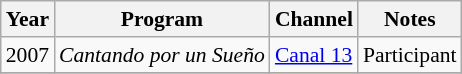<table class="wikitable" style="font-size: 90%;">
<tr>
<th>Year</th>
<th>Program</th>
<th>Channel</th>
<th>Notes</th>
</tr>
<tr>
<td>2007</td>
<td><em>Cantando por un Sueño</em></td>
<td><a href='#'>Canal 13</a></td>
<td>Participant</td>
</tr>
<tr>
</tr>
</table>
